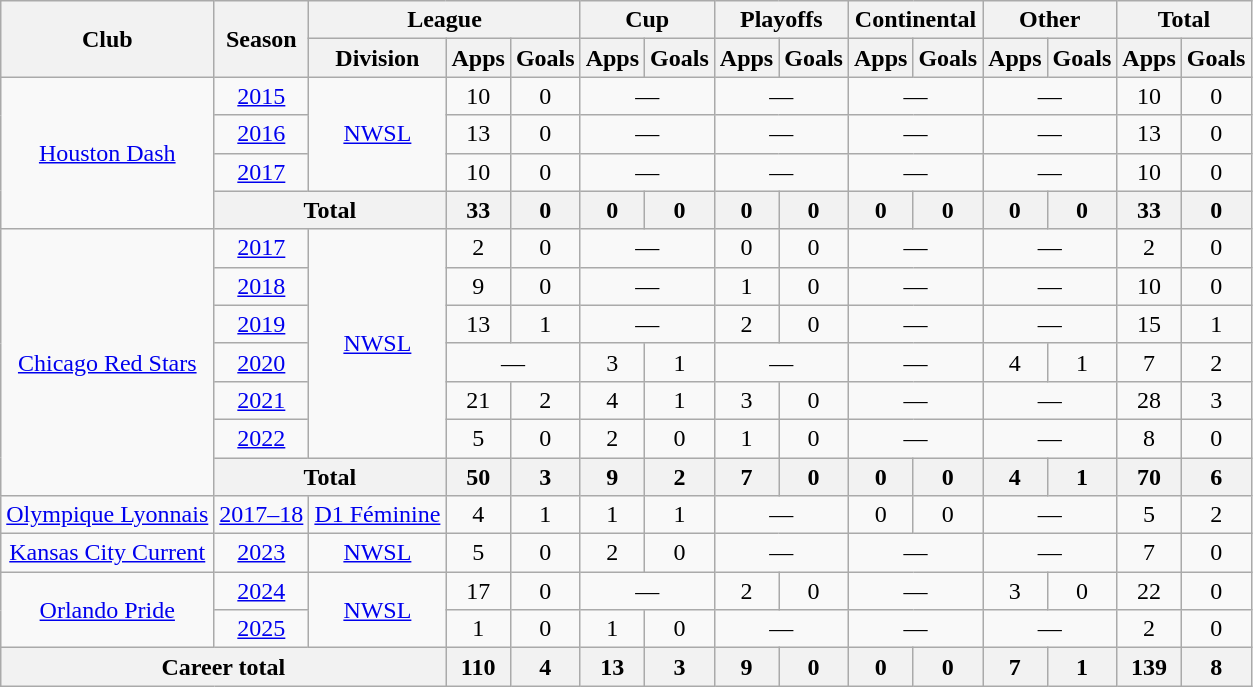<table class="wikitable" style="text-align: center;">
<tr>
<th rowspan="2">Club</th>
<th rowspan="2">Season</th>
<th colspan="3">League</th>
<th colspan="2">Cup</th>
<th colspan="2">Playoffs</th>
<th colspan="2">Continental</th>
<th colspan="2">Other</th>
<th colspan="2">Total</th>
</tr>
<tr>
<th>Division</th>
<th>Apps</th>
<th>Goals</th>
<th>Apps</th>
<th>Goals</th>
<th>Apps</th>
<th>Goals</th>
<th>Apps</th>
<th>Goals</th>
<th>Apps</th>
<th>Goals</th>
<th>Apps</th>
<th>Goals</th>
</tr>
<tr>
<td rowspan="4"><a href='#'>Houston Dash</a></td>
<td><a href='#'>2015</a></td>
<td rowspan="3"><a href='#'>NWSL</a></td>
<td>10</td>
<td>0</td>
<td colspan="2">—</td>
<td colspan="2">—</td>
<td colspan="2">—</td>
<td colspan="2">—</td>
<td>10</td>
<td>0</td>
</tr>
<tr>
<td><a href='#'>2016</a></td>
<td>13</td>
<td>0</td>
<td colspan="2">—</td>
<td colspan="2">—</td>
<td colspan="2">—</td>
<td colspan="2">—</td>
<td>13</td>
<td>0</td>
</tr>
<tr>
<td><a href='#'>2017</a></td>
<td>10</td>
<td>0</td>
<td colspan="2">—</td>
<td colspan="2">—</td>
<td colspan="2">—</td>
<td colspan="2">—</td>
<td>10</td>
<td>0</td>
</tr>
<tr>
<th colspan="2">Total</th>
<th>33</th>
<th>0</th>
<th>0</th>
<th>0</th>
<th>0</th>
<th>0</th>
<th>0</th>
<th>0</th>
<th>0</th>
<th>0</th>
<th>33</th>
<th>0</th>
</tr>
<tr>
<td rowspan="7"><a href='#'>Chicago Red Stars</a></td>
<td><a href='#'>2017</a></td>
<td rowspan="6"><a href='#'>NWSL</a></td>
<td>2</td>
<td>0</td>
<td colspan="2">—</td>
<td>0</td>
<td>0</td>
<td colspan="2">—</td>
<td colspan="2">—</td>
<td>2</td>
<td>0</td>
</tr>
<tr>
<td><a href='#'>2018</a></td>
<td>9</td>
<td>0</td>
<td colspan="2">—</td>
<td>1</td>
<td>0</td>
<td colspan="2">—</td>
<td colspan="2">—</td>
<td>10</td>
<td>0</td>
</tr>
<tr>
<td><a href='#'>2019</a></td>
<td>13</td>
<td>1</td>
<td colspan="2">—</td>
<td>2</td>
<td>0</td>
<td colspan="2">—</td>
<td colspan="2">—</td>
<td>15</td>
<td>1</td>
</tr>
<tr>
<td><a href='#'>2020</a></td>
<td colspan="2">—</td>
<td>3</td>
<td>1</td>
<td colspan="2">—</td>
<td colspan="2">—</td>
<td>4</td>
<td>1</td>
<td>7</td>
<td>2</td>
</tr>
<tr>
<td><a href='#'>2021</a></td>
<td>21</td>
<td>2</td>
<td>4</td>
<td>1</td>
<td>3</td>
<td>0</td>
<td colspan="2">—</td>
<td colspan="2">—</td>
<td>28</td>
<td>3</td>
</tr>
<tr>
<td><a href='#'>2022</a></td>
<td>5</td>
<td>0</td>
<td>2</td>
<td>0</td>
<td>1</td>
<td>0</td>
<td colspan="2">—</td>
<td colspan="2">—</td>
<td>8</td>
<td>0</td>
</tr>
<tr>
<th colspan="2">Total</th>
<th>50</th>
<th>3</th>
<th>9</th>
<th>2</th>
<th>7</th>
<th>0</th>
<th>0</th>
<th>0</th>
<th>4</th>
<th>1</th>
<th>70</th>
<th>6</th>
</tr>
<tr>
<td><a href='#'>Olympique Lyonnais</a></td>
<td><a href='#'>2017–18</a></td>
<td><a href='#'>D1 Féminine</a></td>
<td>4</td>
<td>1</td>
<td>1</td>
<td>1</td>
<td colspan="2">—</td>
<td>0</td>
<td>0</td>
<td colspan="2">—</td>
<td>5</td>
<td>2</td>
</tr>
<tr>
<td><a href='#'>Kansas City Current</a></td>
<td><a href='#'>2023</a></td>
<td><a href='#'>NWSL</a></td>
<td>5</td>
<td>0</td>
<td>2</td>
<td>0</td>
<td colspan="2">—</td>
<td colspan="2">—</td>
<td colspan="2">—</td>
<td>7</td>
<td>0</td>
</tr>
<tr>
<td rowspan="2"><a href='#'>Orlando Pride</a></td>
<td><a href='#'>2024</a></td>
<td rowspan="2"><a href='#'>NWSL</a></td>
<td>17</td>
<td>0</td>
<td colspan="2">—</td>
<td>2</td>
<td>0</td>
<td colspan="2">—</td>
<td>3</td>
<td>0</td>
<td>22</td>
<td>0</td>
</tr>
<tr>
<td><a href='#'>2025</a></td>
<td>1</td>
<td>0</td>
<td>1</td>
<td>0</td>
<td colspan="2">—</td>
<td colspan="2">—</td>
<td colspan="2">—</td>
<td>2</td>
<td>0</td>
</tr>
<tr>
<th colspan="3">Career total</th>
<th>110</th>
<th>4</th>
<th>13</th>
<th>3</th>
<th>9</th>
<th>0</th>
<th>0</th>
<th>0</th>
<th>7</th>
<th>1</th>
<th>139</th>
<th>8</th>
</tr>
</table>
